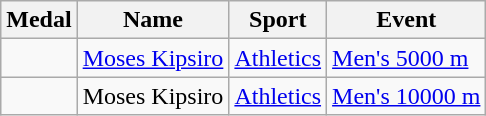<table class="wikitable">
<tr>
<th>Medal</th>
<th>Name</th>
<th>Sport</th>
<th>Event</th>
</tr>
<tr>
<td></td>
<td><a href='#'>Moses Kipsiro</a></td>
<td><a href='#'>Athletics</a></td>
<td><a href='#'>Men's 5000 m</a></td>
</tr>
<tr>
<td></td>
<td>Moses Kipsiro</td>
<td><a href='#'>Athletics</a></td>
<td><a href='#'>Men's 10000 m</a></td>
</tr>
</table>
